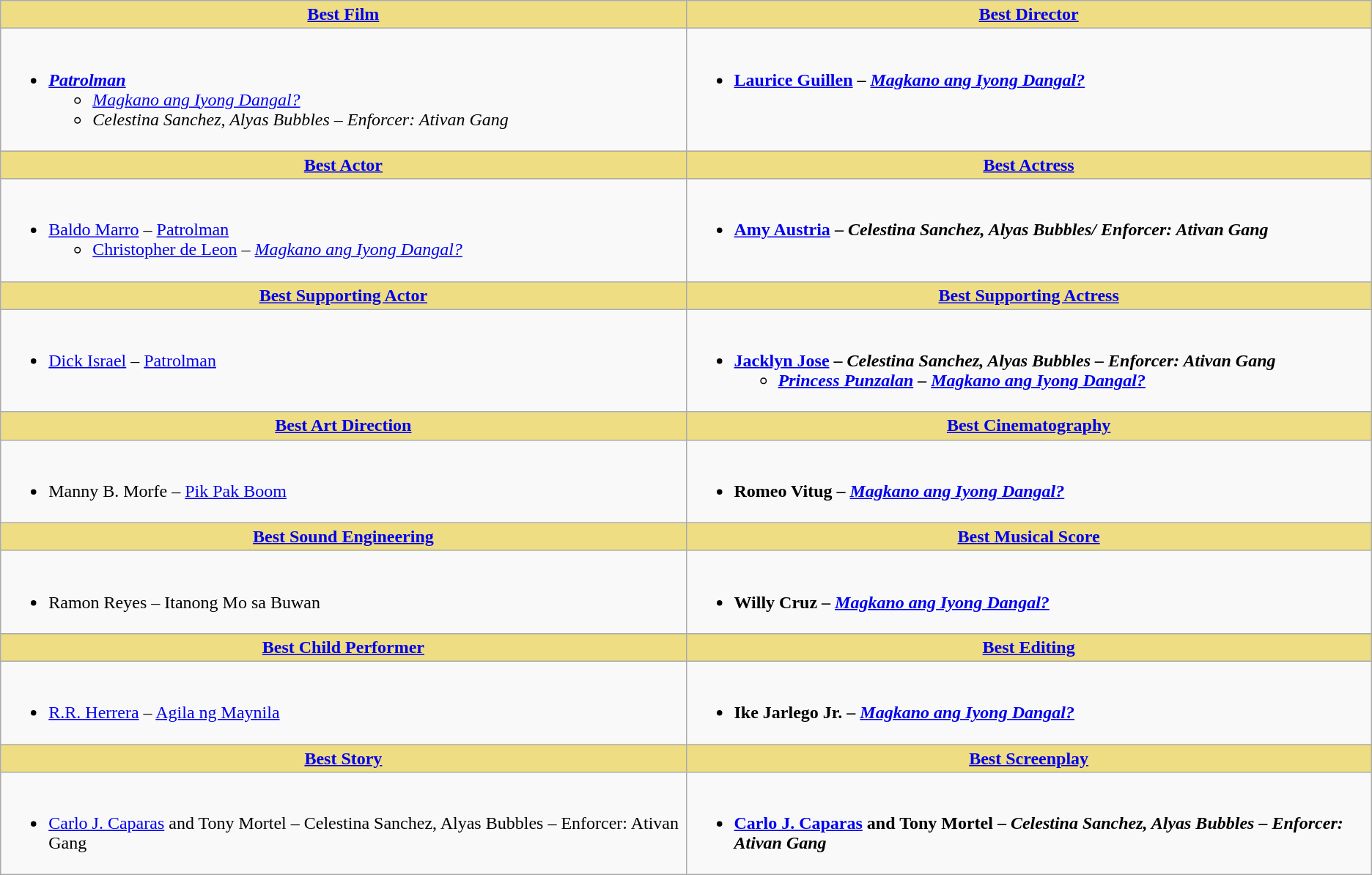<table class=wikitable>
<tr>
<th style="background:#EEDD82; width:50%"><a href='#'>Best Film</a></th>
<th style="background:#EEDD82; width:50%"><a href='#'>Best Director</a></th>
</tr>
<tr>
<td valign="top"><br><ul><li><strong><em><a href='#'>Patrolman</a></em></strong><ul><li><em><a href='#'>Magkano ang Iyong Dangal?</a></em> </li><li><em>Celestina Sanchez, Alyas Bubbles – Enforcer: Ativan Gang</em> </li></ul></li></ul></td>
<td valign="top"><br><ul><li><strong><a href='#'>Laurice Guillen</a> – <em><a href='#'>Magkano ang Iyong Dangal?</a><strong><em></li></ul></td>
</tr>
<tr>
<th style="background:#EEDD82; width:50%"><a href='#'>Best Actor</a></th>
<th style="background:#EEDD82; width:50%"><a href='#'>Best Actress</a></th>
</tr>
<tr>
<td valign="top"><br><ul><li></strong><a href='#'>Baldo Marro</a> – </em><a href='#'>Patrolman</a></em></strong><ul><li><a href='#'>Christopher de Leon</a> – <em><a href='#'>Magkano ang Iyong Dangal?</a></em></li></ul></li></ul></td>
<td valign="top"><br><ul><li><strong><a href='#'>Amy Austria</a> – <em>Celestina Sanchez, Alyas Bubbles/ Enforcer: Ativan Gang<strong><em></li></ul></td>
</tr>
<tr>
<th style="background:#EEDD82; width:50%"><a href='#'>Best Supporting Actor</a></th>
<th style="background:#EEDD82; width:50%"><a href='#'>Best Supporting Actress</a></th>
</tr>
<tr>
<td valign="top"><br><ul><li></strong><a href='#'>Dick Israel</a> – </em><a href='#'>Patrolman</a></em></strong></li></ul></td>
<td valign="top"><br><ul><li><strong><a href='#'>Jacklyn Jose</a> – <em>Celestina Sanchez, Alyas Bubbles – Enforcer: Ativan Gang<strong><em><ul><li><a href='#'>Princess Punzalan</a> – </em><a href='#'>Magkano ang Iyong Dangal?</a><em></li></ul></li></ul></td>
</tr>
<tr>
<th style="background:#EEDD82; width:50%"><a href='#'>Best Art Direction</a></th>
<th style="background:#EEDD82; width:50%"><a href='#'>Best Cinematography</a></th>
</tr>
<tr>
<td valign="top"><br><ul><li></strong>Manny B. Morfe – </em><a href='#'>Pik Pak Boom</a></em></strong></li></ul></td>
<td valign="top"><br><ul><li><strong>Romeo Vitug – <em><a href='#'>Magkano ang Iyong Dangal?</a><strong><em></li></ul></td>
</tr>
<tr>
<th style="background:#EEDD82; width:50%"><a href='#'>Best Sound Engineering</a></th>
<th style="background:#EEDD82; width:50%"><a href='#'>Best Musical Score</a></th>
</tr>
<tr>
<td valign="top"><br><ul><li></strong>Ramon Reyes – </em>Itanong Mo sa Buwan</em></strong></li></ul></td>
<td valign="top"><br><ul><li><strong>Willy Cruz – <em><a href='#'>Magkano ang Iyong Dangal?</a><strong><em></li></ul></td>
</tr>
<tr>
<th style="background:#EEDD82; width:50%"><a href='#'>Best Child Performer</a></th>
<th style="background:#EEDD82; width:50%"><a href='#'>Best Editing</a></th>
</tr>
<tr>
<td valign="top"><br><ul><li></strong><a href='#'>R.R. Herrera</a> – </em><a href='#'>Agila ng Maynila</a></em></strong></li></ul></td>
<td valign="top"><br><ul><li><strong>Ike Jarlego Jr. – <em><a href='#'>Magkano ang Iyong Dangal?</a><strong><em></li></ul></td>
</tr>
<tr>
<th style="background:#EEDD82; width:50%"><a href='#'>Best Story</a></th>
<th style="background:#EEDD82; width:50%"><a href='#'>Best Screenplay</a></th>
</tr>
<tr>
<td valign="top"><br><ul><li></strong><a href='#'>Carlo J. Caparas</a> and Tony Mortel – </em>Celestina Sanchez, Alyas Bubbles – Enforcer: Ativan Gang</em></strong></li></ul></td>
<td valign="top"><br><ul><li><strong><a href='#'>Carlo J. Caparas</a> and Tony Mortel – <em>Celestina Sanchez, Alyas Bubbles – Enforcer: Ativan Gang<strong><em></li></ul></td>
</tr>
</table>
